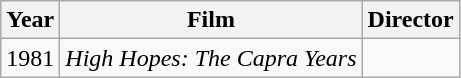<table class="wikitable">
<tr>
<th>Year</th>
<th>Film</th>
<th>Director</th>
</tr>
<tr>
<td>1981</td>
<td><em>High Hopes: The Capra Years</em></td>
<td></td>
</tr>
</table>
